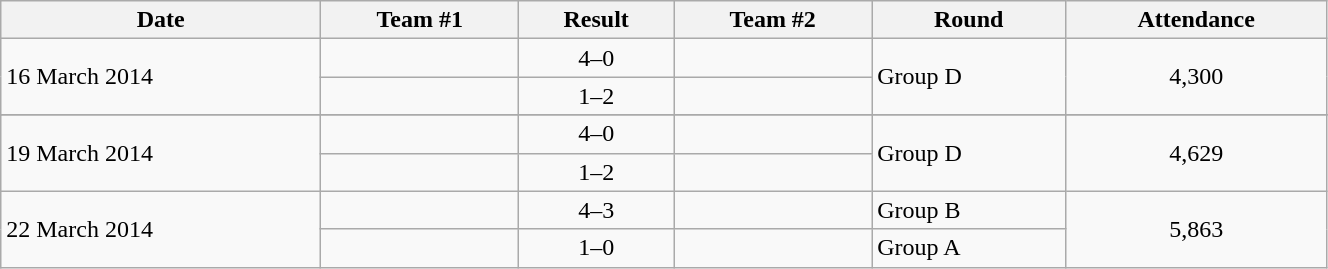<table class="wikitable"  style="text-align:left; width:70%;">
<tr>
<th>Date</th>
<th>Team #1</th>
<th>Result</th>
<th>Team #2</th>
<th>Round</th>
<th>Attendance</th>
</tr>
<tr>
<td rowspan=2>16 March 2014</td>
<td></td>
<td style="text-align:center;">4–0</td>
<td></td>
<td rowspan=2>Group D</td>
<td rowspan=2 style="text-align:center;">4,300</td>
</tr>
<tr>
<td></td>
<td style="text-align:center;">1–2</td>
<td></td>
</tr>
<tr>
</tr>
<tr>
<td rowspan=2>19 March 2014</td>
<td></td>
<td style="text-align:center;">4–0</td>
<td></td>
<td rowspan=2>Group D</td>
<td rowspan=2 style="text-align:center;">4,629</td>
</tr>
<tr>
<td></td>
<td style="text-align:center;">1–2</td>
<td></td>
</tr>
<tr>
<td rowspan=2>22 March 2014</td>
<td></td>
<td style="text-align:center;">4–3</td>
<td></td>
<td>Group B</td>
<td rowspan=2 style="text-align:center;">5,863</td>
</tr>
<tr>
<td></td>
<td style="text-align:center;">1–0</td>
<td></td>
<td>Group A</td>
</tr>
</table>
